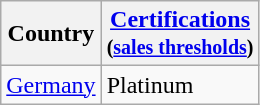<table class="wikitable">
<tr>
<th>Country</th>
<th><a href='#'>Certifications</a><br><small>(<a href='#'>sales thresholds</a>)</small></th>
</tr>
<tr>
<td><a href='#'>Germany</a></td>
<td>Platinum</td>
</tr>
</table>
